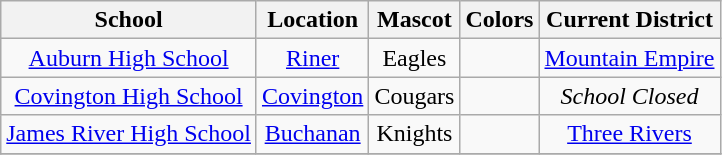<table class="wikitable" style="text-align:center;">
<tr>
<th>School</th>
<th>Location</th>
<th>Mascot</th>
<th>Colors</th>
<th>Current District</th>
</tr>
<tr>
<td><a href='#'>Auburn High School</a></td>
<td><a href='#'>Riner</a></td>
<td>Eagles</td>
<td></td>
<td><a href='#'>Mountain Empire</a></td>
</tr>
<tr>
<td><a href='#'>Covington High School</a></td>
<td><a href='#'>Covington</a></td>
<td>Cougars</td>
<td></td>
<td><em>School Closed</em></td>
</tr>
<tr>
<td><a href='#'>James River High School</a></td>
<td><a href='#'>Buchanan</a></td>
<td>Knights</td>
<td></td>
<td><a href='#'>Three Rivers</a></td>
</tr>
<tr>
</tr>
</table>
